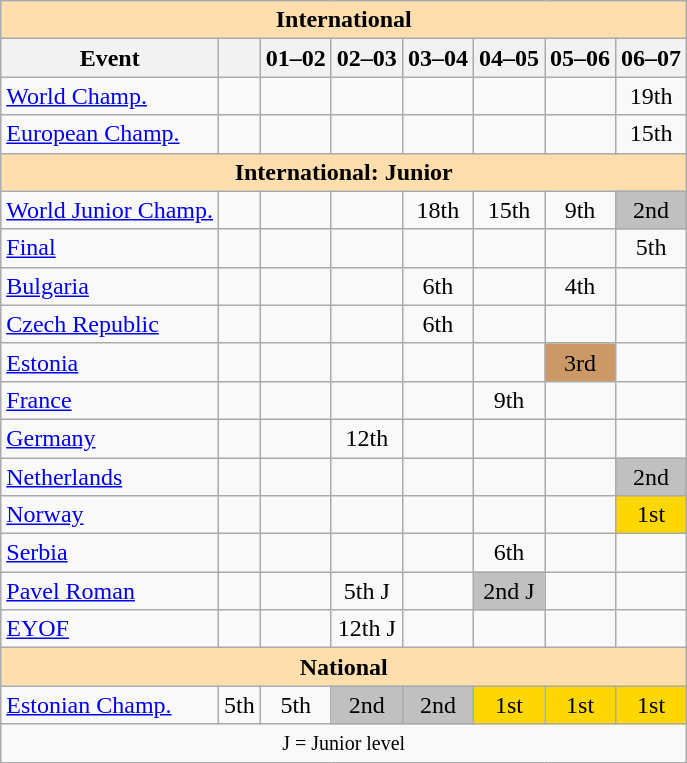<table class="wikitable" style="text-align:center">
<tr>
<th style="background-color: #ffdead; " colspan=8 align=center>International</th>
</tr>
<tr>
<th>Event</th>
<th></th>
<th>01–02</th>
<th>02–03</th>
<th>03–04</th>
<th>04–05</th>
<th>05–06</th>
<th>06–07</th>
</tr>
<tr>
<td align=left><a href='#'>World Champ.</a></td>
<td></td>
<td></td>
<td></td>
<td></td>
<td></td>
<td></td>
<td>19th</td>
</tr>
<tr>
<td align=left><a href='#'>European Champ.</a></td>
<td></td>
<td></td>
<td></td>
<td></td>
<td></td>
<td></td>
<td>15th</td>
</tr>
<tr>
<th style="background-color: #ffdead; " colspan=8 align=center>International: Junior</th>
</tr>
<tr>
<td align=left><a href='#'>World Junior Champ.</a></td>
<td></td>
<td></td>
<td></td>
<td>18th</td>
<td>15th</td>
<td>9th</td>
<td bgcolor=silver>2nd</td>
</tr>
<tr>
<td align=left> <a href='#'>Final</a></td>
<td></td>
<td></td>
<td></td>
<td></td>
<td></td>
<td></td>
<td>5th</td>
</tr>
<tr>
<td align=left> <a href='#'>Bulgaria</a></td>
<td></td>
<td></td>
<td></td>
<td>6th</td>
<td></td>
<td>4th</td>
<td></td>
</tr>
<tr>
<td align=left> <a href='#'>Czech Republic</a></td>
<td></td>
<td></td>
<td></td>
<td>6th</td>
<td></td>
<td></td>
<td></td>
</tr>
<tr>
<td align=left> <a href='#'>Estonia</a></td>
<td></td>
<td></td>
<td></td>
<td></td>
<td></td>
<td bgcolor=cc9966>3rd</td>
<td></td>
</tr>
<tr>
<td align=left> <a href='#'>France</a></td>
<td></td>
<td></td>
<td></td>
<td></td>
<td>9th</td>
<td></td>
<td></td>
</tr>
<tr>
<td align=left> <a href='#'>Germany</a></td>
<td></td>
<td></td>
<td>12th</td>
<td></td>
<td></td>
<td></td>
<td></td>
</tr>
<tr>
<td align=left> <a href='#'>Netherlands</a></td>
<td></td>
<td></td>
<td></td>
<td></td>
<td></td>
<td></td>
<td bgcolor=silver>2nd</td>
</tr>
<tr>
<td align=left> <a href='#'>Norway</a></td>
<td></td>
<td></td>
<td></td>
<td></td>
<td></td>
<td></td>
<td bgcolor=gold>1st</td>
</tr>
<tr>
<td align=left> <a href='#'>Serbia</a></td>
<td></td>
<td></td>
<td></td>
<td></td>
<td>6th</td>
<td></td>
<td></td>
</tr>
<tr>
<td align=left><a href='#'>Pavel Roman</a></td>
<td></td>
<td></td>
<td>5th J</td>
<td></td>
<td bgcolor=silver>2nd J</td>
<td></td>
<td></td>
</tr>
<tr>
<td align=left><a href='#'>EYOF</a></td>
<td></td>
<td></td>
<td>12th J</td>
<td></td>
<td></td>
<td></td>
<td></td>
</tr>
<tr>
<th style="background-color: #ffdead; " colspan=8 align=center>National</th>
</tr>
<tr>
<td align=left><a href='#'>Estonian Champ.</a></td>
<td>5th</td>
<td>5th</td>
<td bgcolor=silver>2nd</td>
<td bgcolor=silver>2nd</td>
<td bgcolor=gold>1st</td>
<td bgcolor=gold>1st</td>
<td bgcolor=gold>1st</td>
</tr>
<tr>
<td colspan=8 align=center><small> J = Junior level </small></td>
</tr>
</table>
